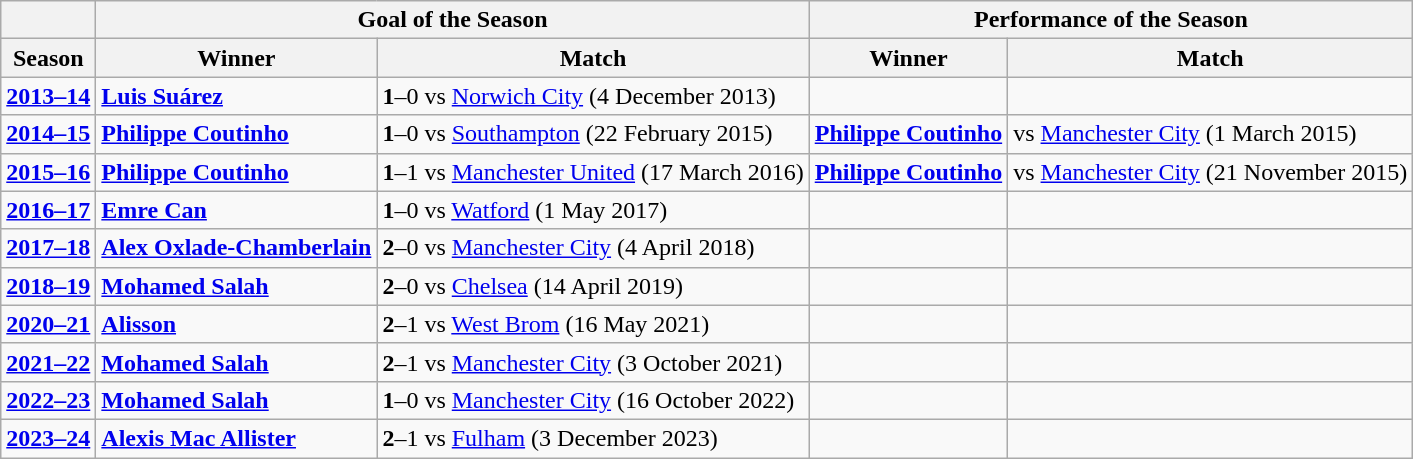<table class="wikitable">
<tr>
<th></th>
<th colspan="2">Goal of the Season</th>
<th colspan="2">Performance of the Season</th>
</tr>
<tr>
<th>Season</th>
<th>Winner</th>
<th>Match</th>
<th>Winner</th>
<th>Match</th>
</tr>
<tr>
<td><strong><a href='#'>2013–14</a></strong></td>
<td><strong> <a href='#'>Luis Suárez</a></strong></td>
<td><strong>1</strong>–0 vs <a href='#'>Norwich City</a> (4 December 2013)</td>
<td></td>
<td></td>
</tr>
<tr>
<td><strong><a href='#'>2014–15</a></strong></td>
<td><strong> <a href='#'>Philippe Coutinho</a></strong></td>
<td><strong>1</strong>–0 vs <a href='#'>Southampton</a> (22 February 2015)</td>
<td><strong> <a href='#'>Philippe Coutinho</a></strong></td>
<td>vs <a href='#'>Manchester City</a> (1 March 2015)</td>
</tr>
<tr>
<td><strong><a href='#'>2015–16</a></strong></td>
<td><strong> <a href='#'>Philippe Coutinho</a></strong></td>
<td><strong>1</strong>–1 vs <a href='#'>Manchester United</a> (17 March 2016)</td>
<td><strong> <a href='#'>Philippe Coutinho</a></strong></td>
<td>vs <a href='#'>Manchester City</a> (21 November 2015)</td>
</tr>
<tr>
<td><strong><a href='#'>2016–17</a></strong></td>
<td> <strong><a href='#'>Emre Can</a></strong></td>
<td><strong>1</strong>–0 vs <a href='#'>Watford</a> (1 May 2017)</td>
<td></td>
<td></td>
</tr>
<tr>
<td><strong><a href='#'>2017–18</a></strong></td>
<td><strong> <a href='#'>Alex Oxlade-Chamberlain</a></strong></td>
<td><strong>2</strong>–0 vs <a href='#'>Manchester City</a> (4 April 2018)</td>
<td></td>
<td></td>
</tr>
<tr>
<td><strong><a href='#'>2018–19</a></strong></td>
<td> <strong><a href='#'>Mohamed Salah</a></strong></td>
<td><strong>2</strong>–0 vs <a href='#'>Chelsea</a> (14 April 2019)</td>
<td></td>
<td></td>
</tr>
<tr>
<td><strong><a href='#'>2020–21</a></strong></td>
<td> <strong><a href='#'>Alisson</a></strong></td>
<td><strong>2</strong>–1 vs <a href='#'>West Brom</a> (16 May 2021)</td>
<td></td>
<td></td>
</tr>
<tr>
<td><strong><a href='#'>2021–22</a></strong></td>
<td> <strong><a href='#'>Mohamed Salah</a></strong></td>
<td><strong>2</strong>–1 vs <a href='#'>Manchester City</a> (3 October 2021)</td>
<td></td>
<td></td>
</tr>
<tr>
<td><strong><a href='#'>2022–23</a></strong></td>
<td> <strong><a href='#'>Mohamed Salah</a></strong></td>
<td><strong>1</strong>–0 vs <a href='#'>Manchester City</a> (16 October 2022)</td>
<td></td>
<td></td>
</tr>
<tr>
<td><strong><a href='#'>2023–24</a></strong></td>
<td> <strong><a href='#'>Alexis Mac Allister</a></strong></td>
<td><strong>2</strong>–1 vs <a href='#'>Fulham</a> (3 December 2023)</td>
<td></td>
<td></td>
</tr>
</table>
